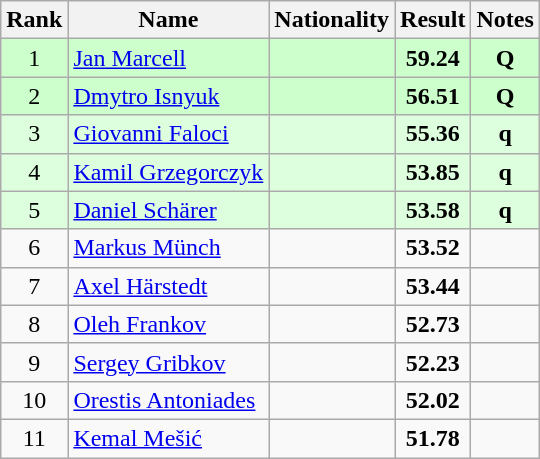<table class="wikitable sortable" style="text-align:center">
<tr>
<th>Rank</th>
<th>Name</th>
<th>Nationality</th>
<th>Result</th>
<th>Notes</th>
</tr>
<tr bgcolor=ccffcc>
<td>1</td>
<td align=left><a href='#'>Jan Marcell</a></td>
<td align=left></td>
<td><strong>59.24</strong></td>
<td><strong>Q</strong></td>
</tr>
<tr bgcolor=ccffcc>
<td>2</td>
<td align=left><a href='#'>Dmytro Isnyuk</a></td>
<td align=left></td>
<td><strong>56.51</strong></td>
<td><strong>Q</strong></td>
</tr>
<tr bgcolor=ddffdd>
<td>3</td>
<td align=left><a href='#'>Giovanni Faloci</a></td>
<td align=left></td>
<td><strong>55.36</strong></td>
<td><strong>q</strong></td>
</tr>
<tr bgcolor=ddffdd>
<td>4</td>
<td align=left><a href='#'>Kamil Grzegorczyk</a></td>
<td align=left></td>
<td><strong>53.85</strong></td>
<td><strong>q</strong></td>
</tr>
<tr bgcolor=ddffdd>
<td>5</td>
<td align=left><a href='#'>Daniel Schärer</a></td>
<td align=left></td>
<td><strong>53.58</strong></td>
<td><strong>q</strong></td>
</tr>
<tr>
<td>6</td>
<td align=left><a href='#'>Markus Münch</a></td>
<td align=left></td>
<td><strong>53.52</strong></td>
<td></td>
</tr>
<tr>
<td>7</td>
<td align=left><a href='#'>Axel Härstedt</a></td>
<td align=left></td>
<td><strong>53.44</strong></td>
<td></td>
</tr>
<tr>
<td>8</td>
<td align=left><a href='#'>Oleh Frankov</a></td>
<td align=left></td>
<td><strong>52.73</strong></td>
<td></td>
</tr>
<tr>
<td>9</td>
<td align=left><a href='#'>Sergey Gribkov</a></td>
<td align=left></td>
<td><strong>52.23</strong></td>
<td></td>
</tr>
<tr>
<td>10</td>
<td align=left><a href='#'>Orestis Antoniades</a></td>
<td align=left></td>
<td><strong>52.02</strong></td>
<td></td>
</tr>
<tr>
<td>11</td>
<td align=left><a href='#'>Kemal Mešić</a></td>
<td align=left></td>
<td><strong>51.78</strong></td>
<td></td>
</tr>
</table>
